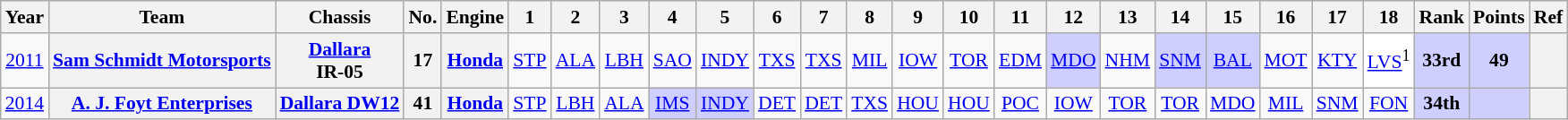<table class="wikitable" style="text-align:center; font-size:90%">
<tr>
<th>Year</th>
<th>Team</th>
<th>Chassis</th>
<th>No.</th>
<th>Engine</th>
<th>1</th>
<th>2</th>
<th>3</th>
<th>4</th>
<th>5</th>
<th>6</th>
<th>7</th>
<th>8</th>
<th>9</th>
<th>10</th>
<th>11</th>
<th>12</th>
<th>13</th>
<th>14</th>
<th>15</th>
<th>16</th>
<th>17</th>
<th>18</th>
<th>Rank</th>
<th>Points</th>
<th>Ref</th>
</tr>
<tr>
<td><a href='#'>2011</a></td>
<th><a href='#'>Sam Schmidt Motorsports</a></th>
<th><a href='#'>Dallara</a> <br> IR-05</th>
<th>17</th>
<th><a href='#'>Honda</a></th>
<td><a href='#'>STP</a></td>
<td><a href='#'>ALA</a></td>
<td><a href='#'>LBH</a></td>
<td><a href='#'>SAO</a></td>
<td><a href='#'>INDY</a></td>
<td><a href='#'>TXS</a></td>
<td><a href='#'>TXS</a></td>
<td><a href='#'>MIL</a></td>
<td><a href='#'>IOW</a></td>
<td><a href='#'>TOR</a></td>
<td><a href='#'>EDM</a></td>
<td style="background:#CFCFFF;"><a href='#'>MDO</a><br></td>
<td><a href='#'>NHM</a></td>
<td style="background:#CFCFFF;"><a href='#'>SNM</a><br></td>
<td style="background:#CFCFFF;"><a href='#'>BAL</a><br></td>
<td><a href='#'>MOT</a></td>
<td><a href='#'>KTY</a></td>
<td style="background:#FFFFFF;"><a href='#'>LVS</a><sup>1</sup><br></td>
<th style="background:#CFCFFF;">33rd</th>
<th style="background:#CFCFFF;">49</th>
<th></th>
</tr>
<tr>
<td><a href='#'>2014</a></td>
<th><a href='#'>A. J. Foyt Enterprises</a></th>
<th><a href='#'>Dallara DW12</a></th>
<th>41</th>
<th><a href='#'>Honda</a></th>
<td><a href='#'>STP</a></td>
<td><a href='#'>LBH</a></td>
<td><a href='#'>ALA</a></td>
<td style="background:#CFCFFF;"><a href='#'>IMS</a><br></td>
<td style="background:#CFCFFF;"><a href='#'>INDY</a><br></td>
<td><a href='#'>DET</a></td>
<td><a href='#'>DET</a></td>
<td><a href='#'>TXS</a></td>
<td><a href='#'>HOU</a></td>
<td><a href='#'>HOU</a></td>
<td><a href='#'>POC</a></td>
<td><a href='#'>IOW</a></td>
<td><a href='#'>TOR</a></td>
<td><a href='#'>TOR</a></td>
<td><a href='#'>MDO</a></td>
<td><a href='#'>MIL</a></td>
<td><a href='#'>SNM</a></td>
<td><a href='#'>FON</a></td>
<th style="background:#CFCFFF;">34th</th>
<th style="background:#CFCFFF;"></th>
<th></th>
</tr>
</table>
